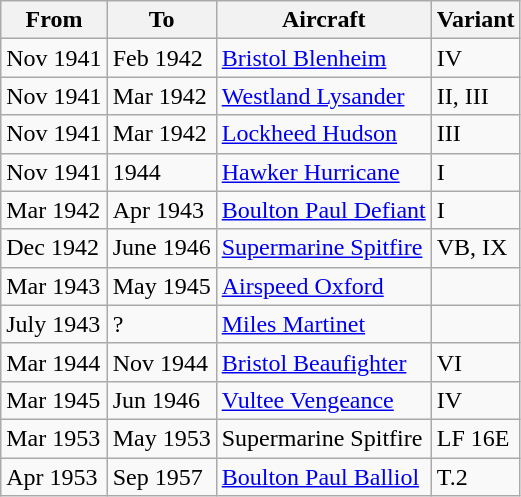<table class="wikitable">
<tr>
<th>From</th>
<th>To</th>
<th>Aircraft</th>
<th>Variant</th>
</tr>
<tr>
<td>Nov 1941</td>
<td>Feb 1942</td>
<td><a href='#'>Bristol Blenheim</a></td>
<td>IV</td>
</tr>
<tr>
<td>Nov 1941</td>
<td>Mar 1942</td>
<td><a href='#'>Westland Lysander</a></td>
<td>II, III</td>
</tr>
<tr>
<td>Nov 1941</td>
<td>Mar 1942</td>
<td><a href='#'>Lockheed Hudson</a></td>
<td>III</td>
</tr>
<tr>
<td>Nov 1941</td>
<td>1944</td>
<td><a href='#'>Hawker Hurricane</a></td>
<td>I</td>
</tr>
<tr>
<td>Mar 1942</td>
<td>Apr 1943</td>
<td><a href='#'>Boulton Paul Defiant</a></td>
<td>I</td>
</tr>
<tr>
<td>Dec 1942</td>
<td>June 1946</td>
<td><a href='#'>Supermarine Spitfire</a></td>
<td>VB, IX</td>
</tr>
<tr>
<td>Mar 1943</td>
<td>May 1945</td>
<td><a href='#'>Airspeed Oxford</a></td>
<td></td>
</tr>
<tr>
<td>July 1943</td>
<td>?</td>
<td><a href='#'>Miles Martinet</a></td>
<td></td>
</tr>
<tr>
<td>Mar 1944</td>
<td>Nov 1944</td>
<td><a href='#'>Bristol Beaufighter</a></td>
<td>VI</td>
</tr>
<tr>
<td>Mar 1945</td>
<td>Jun 1946</td>
<td><a href='#'>Vultee Vengeance</a></td>
<td>IV</td>
</tr>
<tr>
<td>Mar 1953</td>
<td>May 1953</td>
<td>Supermarine Spitfire</td>
<td>LF 16E</td>
</tr>
<tr>
<td>Apr 1953</td>
<td>Sep 1957</td>
<td><a href='#'>Boulton Paul Balliol</a></td>
<td>T.2</td>
</tr>
</table>
